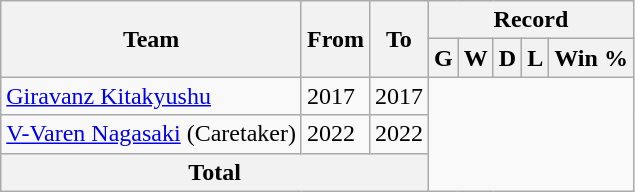<table class="wikitable" style="text-align: center">
<tr>
<th rowspan="2">Team</th>
<th rowspan="2">From</th>
<th rowspan="2">To</th>
<th colspan="5">Record</th>
</tr>
<tr>
<th>G</th>
<th>W</th>
<th>D</th>
<th>L</th>
<th>Win %</th>
</tr>
<tr>
<td align="left"><a href='#'>Giravanz Kitakyushu</a></td>
<td align="left">2017</td>
<td align="left">2017<br></td>
</tr>
<tr>
<td align="left"><a href='#'>V-Varen Nagasaki</a> (Caretaker)</td>
<td align="left">2022</td>
<td align="left">2022<br></td>
</tr>
<tr>
<th colspan="3">Total<br></th>
</tr>
</table>
